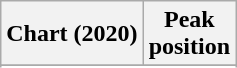<table class="wikitable sortable plainrowheaders">
<tr>
<th scope="col">Chart (2020)</th>
<th scope="col">Peak<br>position</th>
</tr>
<tr>
</tr>
<tr>
</tr>
<tr>
</tr>
</table>
